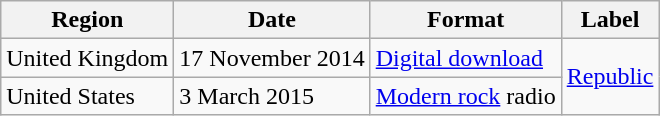<table class=wikitable>
<tr>
<th>Region</th>
<th>Date</th>
<th>Format</th>
<th>Label</th>
</tr>
<tr>
<td>United Kingdom</td>
<td>17 November 2014</td>
<td><a href='#'>Digital download</a></td>
<td rowspan="2"><a href='#'>Republic</a></td>
</tr>
<tr>
<td>United States</td>
<td>3 March 2015</td>
<td><a href='#'>Modern rock</a> radio</td>
</tr>
</table>
